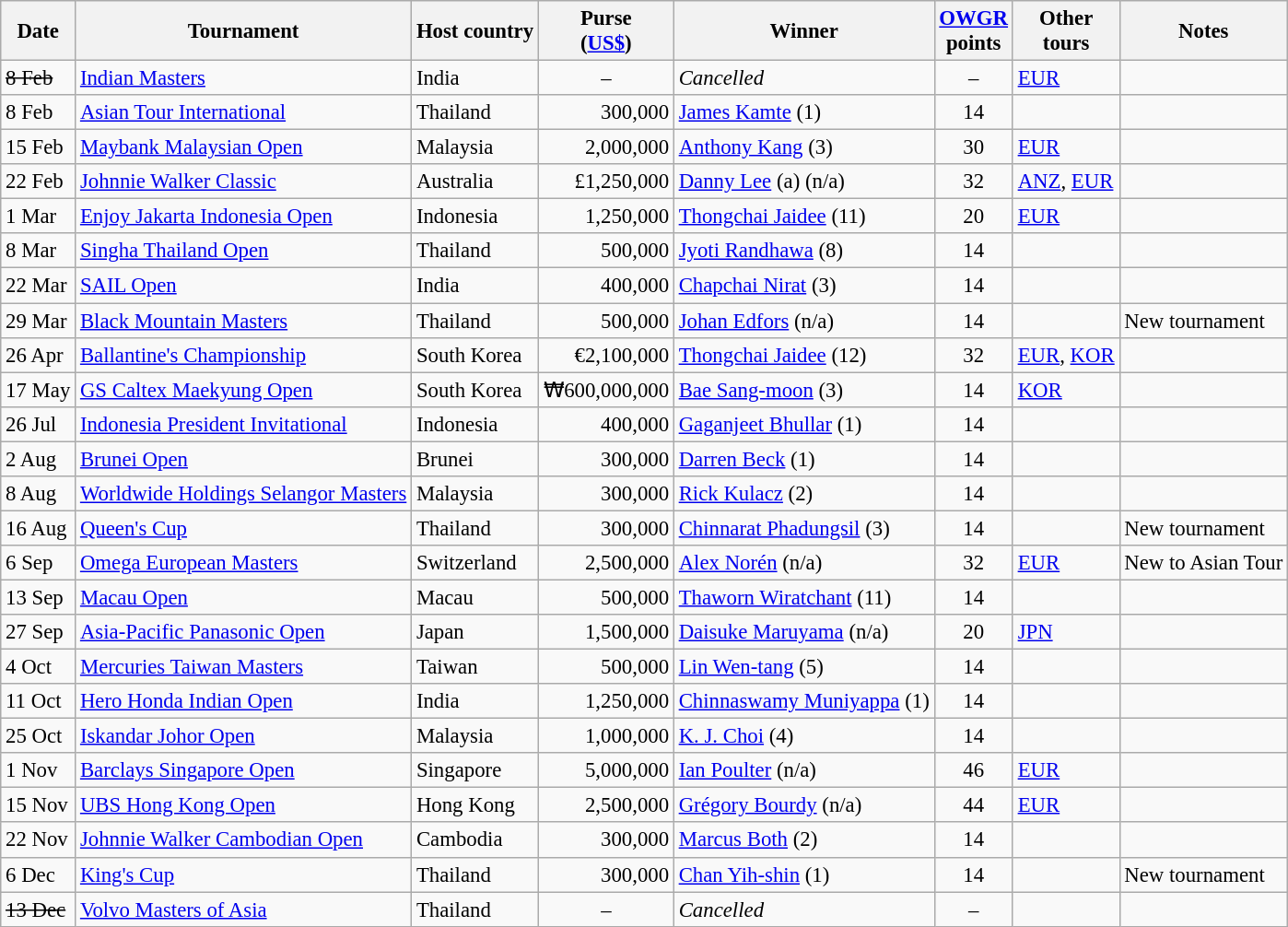<table class="wikitable" style="font-size:95%">
<tr>
<th>Date</th>
<th>Tournament</th>
<th>Host country</th>
<th>Purse<br>(<a href='#'>US$</a>)</th>
<th>Winner</th>
<th><a href='#'>OWGR</a><br>points</th>
<th>Other<br>tours</th>
<th>Notes</th>
</tr>
<tr>
<td><s>8 Feb</s></td>
<td><a href='#'>Indian Masters</a></td>
<td>India</td>
<td align=center>–</td>
<td><em>Cancelled</em></td>
<td align=center>–</td>
<td><a href='#'>EUR</a></td>
<td></td>
</tr>
<tr>
<td>8 Feb</td>
<td><a href='#'>Asian Tour International</a></td>
<td>Thailand</td>
<td align=right>300,000</td>
<td> <a href='#'>James Kamte</a> (1)</td>
<td align=center>14</td>
<td></td>
<td></td>
</tr>
<tr>
<td>15 Feb</td>
<td><a href='#'>Maybank Malaysian Open</a></td>
<td>Malaysia</td>
<td align=right>2,000,000</td>
<td> <a href='#'>Anthony Kang</a> (3)</td>
<td align=center>30</td>
<td><a href='#'>EUR</a></td>
<td></td>
</tr>
<tr>
<td>22 Feb</td>
<td><a href='#'>Johnnie Walker Classic</a></td>
<td>Australia</td>
<td align=right>£1,250,000</td>
<td> <a href='#'>Danny Lee</a> (a) (n/a)</td>
<td align=center>32</td>
<td><a href='#'>ANZ</a>, <a href='#'>EUR</a></td>
<td></td>
</tr>
<tr>
<td>1 Mar</td>
<td><a href='#'>Enjoy Jakarta Indonesia Open</a></td>
<td>Indonesia</td>
<td align=right>1,250,000</td>
<td> <a href='#'>Thongchai Jaidee</a> (11)</td>
<td align=center>20</td>
<td><a href='#'>EUR</a></td>
<td></td>
</tr>
<tr>
<td>8 Mar</td>
<td><a href='#'>Singha Thailand Open</a></td>
<td>Thailand</td>
<td align=right>500,000</td>
<td> <a href='#'>Jyoti Randhawa</a> (8)</td>
<td align=center>14</td>
<td></td>
<td></td>
</tr>
<tr>
<td>22 Mar</td>
<td><a href='#'>SAIL Open</a></td>
<td>India</td>
<td align=right>400,000</td>
<td> <a href='#'>Chapchai Nirat</a> (3)</td>
<td align=center>14</td>
<td></td>
<td></td>
</tr>
<tr>
<td>29 Mar</td>
<td><a href='#'>Black Mountain Masters</a></td>
<td>Thailand</td>
<td align=right>500,000</td>
<td> <a href='#'>Johan Edfors</a> (n/a)</td>
<td align=center>14</td>
<td></td>
<td>New tournament</td>
</tr>
<tr>
<td>26 Apr</td>
<td><a href='#'>Ballantine's Championship</a></td>
<td>South Korea</td>
<td align=right>€2,100,000</td>
<td> <a href='#'>Thongchai Jaidee</a> (12)</td>
<td align=center>32</td>
<td><a href='#'>EUR</a>, <a href='#'>KOR</a></td>
<td></td>
</tr>
<tr>
<td>17 May</td>
<td><a href='#'>GS Caltex Maekyung Open</a></td>
<td>South Korea</td>
<td align=right>₩600,000,000</td>
<td> <a href='#'>Bae Sang-moon</a> (3)</td>
<td align=center>14</td>
<td><a href='#'>KOR</a></td>
</tr>
<tr>
<td>26 Jul</td>
<td><a href='#'>Indonesia President Invitational</a></td>
<td>Indonesia</td>
<td align=right>400,000</td>
<td> <a href='#'>Gaganjeet Bhullar</a> (1)</td>
<td align=center>14</td>
<td></td>
<td></td>
</tr>
<tr>
<td>2 Aug</td>
<td><a href='#'>Brunei Open</a></td>
<td>Brunei</td>
<td align=right>300,000</td>
<td> <a href='#'>Darren Beck</a> (1)</td>
<td align=center>14</td>
<td></td>
<td></td>
</tr>
<tr>
<td>8 Aug</td>
<td><a href='#'>Worldwide Holdings Selangor Masters</a></td>
<td>Malaysia</td>
<td align=right>300,000</td>
<td> <a href='#'>Rick Kulacz</a> (2)</td>
<td align=center>14</td>
<td></td>
<td></td>
</tr>
<tr>
<td>16 Aug</td>
<td><a href='#'>Queen's Cup</a></td>
<td>Thailand</td>
<td align=right>300,000</td>
<td> <a href='#'>Chinnarat Phadungsil</a> (3)</td>
<td align=center>14</td>
<td></td>
<td>New tournament</td>
</tr>
<tr>
<td>6 Sep</td>
<td><a href='#'>Omega European Masters</a></td>
<td>Switzerland</td>
<td align=right>2,500,000</td>
<td> <a href='#'>Alex Norén</a> (n/a)</td>
<td align=center>32</td>
<td><a href='#'>EUR</a></td>
<td>New to Asian Tour</td>
</tr>
<tr>
<td>13 Sep</td>
<td><a href='#'>Macau Open</a></td>
<td>Macau</td>
<td align=right>500,000</td>
<td> <a href='#'>Thaworn Wiratchant</a> (11)</td>
<td align=center>14</td>
<td></td>
<td></td>
</tr>
<tr>
<td>27 Sep</td>
<td><a href='#'>Asia-Pacific Panasonic Open</a></td>
<td>Japan</td>
<td align=right>1,500,000</td>
<td> <a href='#'>Daisuke Maruyama</a> (n/a)</td>
<td align=center>20</td>
<td><a href='#'>JPN</a></td>
<td></td>
</tr>
<tr>
<td>4 Oct</td>
<td><a href='#'>Mercuries Taiwan Masters</a></td>
<td>Taiwan</td>
<td align=right>500,000</td>
<td> <a href='#'>Lin Wen-tang</a> (5)</td>
<td align=center>14</td>
<td></td>
<td></td>
</tr>
<tr>
<td>11 Oct</td>
<td><a href='#'>Hero Honda Indian Open</a></td>
<td>India</td>
<td align=right>1,250,000</td>
<td> <a href='#'>Chinnaswamy Muniyappa</a> (1)</td>
<td align=center>14</td>
<td></td>
<td></td>
</tr>
<tr>
<td>25 Oct</td>
<td><a href='#'>Iskandar Johor Open</a></td>
<td>Malaysia</td>
<td align=right>1,000,000</td>
<td> <a href='#'>K. J. Choi</a> (4)</td>
<td align=center>14</td>
<td></td>
<td></td>
</tr>
<tr>
<td>1 Nov</td>
<td><a href='#'>Barclays Singapore Open</a></td>
<td>Singapore</td>
<td align=right>5,000,000</td>
<td> <a href='#'>Ian Poulter</a> (n/a)</td>
<td align=center>46</td>
<td><a href='#'>EUR</a></td>
<td></td>
</tr>
<tr>
<td>15 Nov</td>
<td><a href='#'>UBS Hong Kong Open</a></td>
<td>Hong Kong</td>
<td align=right>2,500,000</td>
<td> <a href='#'>Grégory Bourdy</a> (n/a)</td>
<td align=center>44</td>
<td><a href='#'>EUR</a></td>
<td></td>
</tr>
<tr>
<td>22 Nov</td>
<td><a href='#'>Johnnie Walker Cambodian Open</a></td>
<td>Cambodia</td>
<td align=right>300,000</td>
<td> <a href='#'>Marcus Both</a> (2)</td>
<td align=center>14</td>
<td></td>
<td></td>
</tr>
<tr>
<td>6 Dec</td>
<td><a href='#'>King's Cup</a></td>
<td>Thailand</td>
<td align=right>300,000</td>
<td> <a href='#'>Chan Yih-shin</a> (1)</td>
<td align=center>14</td>
<td></td>
<td>New tournament</td>
</tr>
<tr>
<td><s>13 Dec</s></td>
<td><a href='#'>Volvo Masters of Asia</a></td>
<td>Thailand</td>
<td align=center>–</td>
<td><em>Cancelled</em></td>
<td align=center>–</td>
<td></td>
<td></td>
</tr>
</table>
